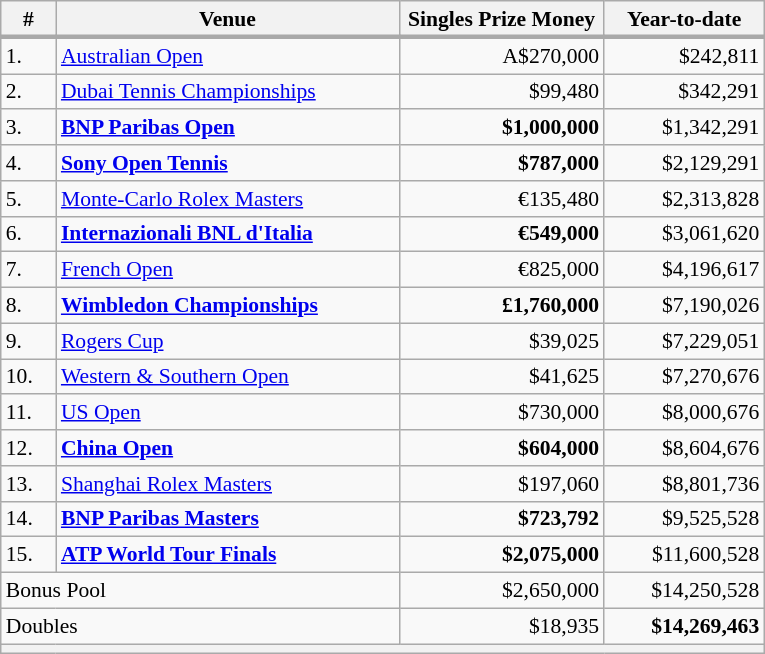<table class="wikitable" style="font-size:90%">
<tr>
<th style="width:30px;">#</th>
<th style="width:222px;">Venue</th>
<th style="width:130px;">Singles Prize Money</th>
<th style="width:100px;">Year-to-date</th>
</tr>
<tr style="text-align:center; border-bottom:3px solid darkgrey">
</tr>
<tr>
<td>1.</td>
<td><a href='#'>Australian Open</a></td>
<td style="text-align:right;">A$270,000</td>
<td style="text-align:right;">$242,811</td>
</tr>
<tr>
<td>2.</td>
<td><a href='#'>Dubai Tennis Championships</a></td>
<td style="text-align:right;">$99,480</td>
<td style="text-align:right;">$342,291</td>
</tr>
<tr>
<td>3.</td>
<td><strong><a href='#'>BNP Paribas Open</a></strong></td>
<td style="text-align:right;"><strong>$1,000,000</strong></td>
<td style="text-align:right;">$1,342,291</td>
</tr>
<tr>
<td>4.</td>
<td><strong><a href='#'>Sony Open Tennis</a></strong></td>
<td style="text-align:right;"><strong> $787,000</strong></td>
<td style="text-align:right;">$2,129,291</td>
</tr>
<tr>
<td>5.</td>
<td><a href='#'>Monte-Carlo Rolex Masters</a></td>
<td style="text-align:right;">€135,480</td>
<td style="text-align:right;">$2,313,828</td>
</tr>
<tr>
<td>6.</td>
<td><strong><a href='#'>Internazionali BNL d'Italia</a></strong></td>
<td style="text-align:right;"><strong> €549,000</strong></td>
<td style="text-align:right;">$3,061,620</td>
</tr>
<tr>
<td>7.</td>
<td><a href='#'>French Open</a></td>
<td style="text-align:right;">€825,000</td>
<td style="text-align:right;">$4,196,617</td>
</tr>
<tr>
<td>8.</td>
<td><strong><a href='#'>Wimbledon Championships</a></strong></td>
<td style="text-align:right;"><strong> £1,760,000</strong></td>
<td style="text-align:right;">$7,190,026</td>
</tr>
<tr>
<td>9.</td>
<td><a href='#'>Rogers Cup</a></td>
<td style="text-align:right;">$39,025</td>
<td style="text-align:right;">$7,229,051</td>
</tr>
<tr>
<td>10.</td>
<td><a href='#'>Western & Southern Open</a></td>
<td style="text-align:right;">$41,625</td>
<td style="text-align:right;">$7,270,676</td>
</tr>
<tr>
<td>11.</td>
<td><a href='#'>US Open</a></td>
<td style="text-align:right;">$730,000</td>
<td style="text-align:right;">$8,000,676</td>
</tr>
<tr>
<td>12.</td>
<td><strong><a href='#'>China Open</a></strong></td>
<td style="text-align:right;"><strong>$604,000</strong></td>
<td style="text-align:right;">$8,604,676</td>
</tr>
<tr>
<td>13.</td>
<td><a href='#'>Shanghai Rolex Masters</a></td>
<td style="text-align:right;">$197,060</td>
<td style="text-align:right;">$8,801,736</td>
</tr>
<tr>
<td>14.</td>
<td><strong><a href='#'>BNP Paribas Masters</a></strong></td>
<td style="text-align:right;"><strong>$723,792</strong></td>
<td style="text-align:right;">$9,525,528</td>
</tr>
<tr>
<td>15.</td>
<td><strong><a href='#'>ATP World Tour Finals</a></strong></td>
<td style="text-align:right;"><strong>$2,075,000</strong></td>
<td style="text-align:right;">$11,600,528</td>
</tr>
<tr>
<td colspan=2>Bonus Pool</td>
<td style="text-align:right;">$2,650,000</td>
<td style="text-align:right;">$14,250,528</td>
</tr>
<tr>
<td colspan=2>Doubles</td>
<td style="text-align:right;">$18,935</td>
<td style="text-align:right;"><strong>$14,269,463</strong></td>
</tr>
<tr>
<th colspan=9></th>
</tr>
</table>
